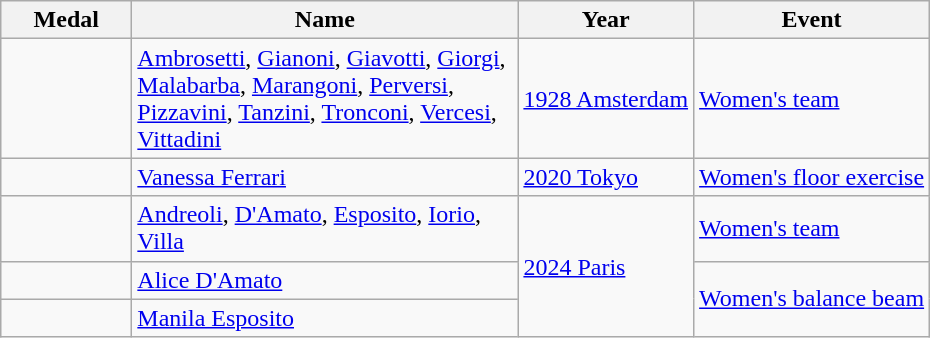<table class="wikitable sortable">
<tr>
<th style="width:5em;">Medal</th>
<th width=250>Name</th>
<th>Year</th>
<th>Event</th>
</tr>
<tr>
<td></td>
<td><a href='#'>Ambrosetti</a>, <a href='#'>Gianoni</a>, <a href='#'>Giavotti</a>, <a href='#'>Giorgi</a>, <a href='#'>Malabarba</a>, <a href='#'>Marangoni</a>, <a href='#'>Perversi</a>, <a href='#'>Pizzavini</a>, <a href='#'>Tanzini</a>, <a href='#'>Tronconi</a>, <a href='#'>Vercesi</a>, <a href='#'>Vittadini</a></td>
<td> <a href='#'>1928 Amsterdam</a></td>
<td><a href='#'>Women's team</a></td>
</tr>
<tr>
<td></td>
<td><a href='#'>Vanessa Ferrari</a></td>
<td> <a href='#'>2020 Tokyo</a></td>
<td><a href='#'>Women's floor exercise</a></td>
</tr>
<tr>
<td></td>
<td><a href='#'>Andreoli</a>, <a href='#'>D'Amato</a>, <a href='#'>Esposito</a>, <a href='#'>Iorio</a>, <a href='#'>Villa</a></td>
<td rowspan="3"> <a href='#'>2024 Paris</a></td>
<td><a href='#'>Women's team</a></td>
</tr>
<tr>
<td></td>
<td><a href='#'>Alice D'Amato</a></td>
<td rowspan="2"><a href='#'>Women's balance beam</a></td>
</tr>
<tr>
<td></td>
<td><a href='#'>Manila Esposito</a></td>
</tr>
</table>
